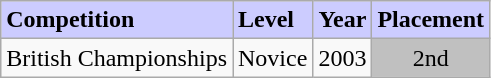<table class="wikitable">
<tr bgcolor="#CCCCFF">
<td><strong>Competition</strong></td>
<td><strong>Level</strong></td>
<td><strong>Year</strong></td>
<td><strong>Placement</strong></td>
</tr>
<tr>
<td>British Championships</td>
<td>Novice</td>
<td>2003</td>
<td align="center" bgcolor="silver">2nd</td>
</tr>
</table>
